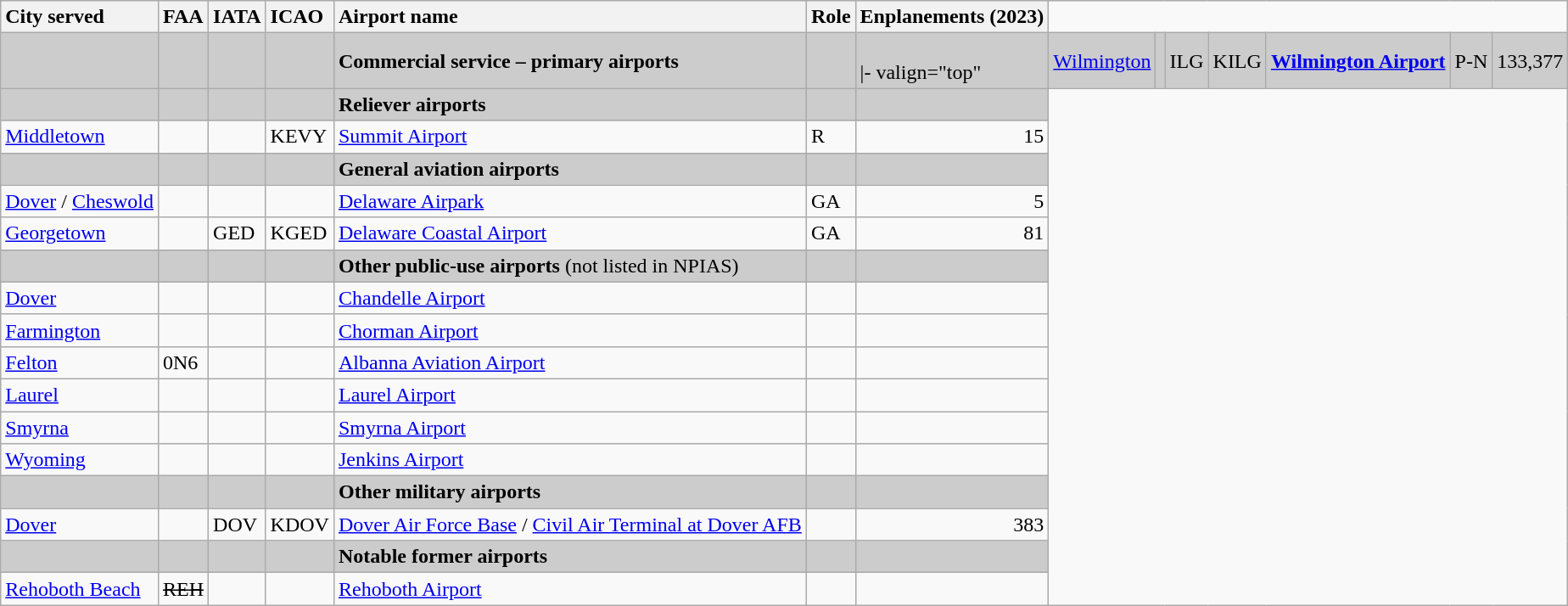<table class="wikitable sortable">
<tr valign=baseline>
<th style="white-space:nowrap; text-align:left;">City served</th>
<th style="white-space:nowrap; text-align:left;">FAA</th>
<th style="white-space:nowrap; text-align:left;">IATA</th>
<th style="white-space:nowrap; text-align:left;">ICAO</th>
<th style="white-space:nowrap; text-align:left;">Airport name</th>
<th style="white-space:nowrap; text-align:left;">Role</th>
<th style="white-space:nowrap; text-align:right;">Enplanements (2023)</th>
</tr>
<tr style="background:#CCCCCC;">
<td></td>
<td></td>
<td></td>
<td></td>
<td><strong>Commercial service – primary airports</strong></td>
<td></td>
<td><br><onlyinclude>|- valign="top"</td>
<td><a href='#'>Wilmington</a></td>
<td></td>
<td>ILG</td>
<td>KILG</td>
<td><strong><a href='#'>Wilmington Airport</a></strong></td>
<td>P-N</td>
<td align="right">133,377<br></onlyinclude></td>
</tr>
<tr style="background:#CCCCCC;">
<td></td>
<td></td>
<td></td>
<td></td>
<td><strong>Reliever airports</strong></td>
<td></td>
<td></td>
</tr>
<tr valign="top">
<td><a href='#'>Middletown</a></td>
<td></td>
<td></td>
<td>KEVY</td>
<td><a href='#'>Summit Airport</a></td>
<td>R</td>
<td align="right">15</td>
</tr>
<tr style="background:#CCCCCC;">
<td></td>
<td></td>
<td></td>
<td></td>
<td><strong>General aviation airports</strong></td>
<td></td>
<td></td>
</tr>
<tr valign="top">
<td><a href='#'>Dover</a> / <a href='#'>Cheswold</a></td>
<td></td>
<td></td>
<td></td>
<td><a href='#'>Delaware Airpark</a></td>
<td>GA</td>
<td align="right">5</td>
</tr>
<tr valign="top">
<td><a href='#'>Georgetown</a></td>
<td></td>
<td>GED</td>
<td>KGED</td>
<td><a href='#'>Delaware Coastal Airport</a></td>
<td>GA</td>
<td align="right">81</td>
</tr>
<tr style="background:#CCCCCC;">
<td></td>
<td></td>
<td></td>
<td></td>
<td><strong>Other public-use airports</strong> (not listed in NPIAS)</td>
<td></td>
<td></td>
</tr>
<tr valign=top>
<td><a href='#'>Dover</a></td>
<td></td>
<td></td>
<td></td>
<td><a href='#'>Chandelle Airport</a></td>
<td></td>
<td></td>
</tr>
<tr valign=top>
<td><a href='#'>Farmington</a></td>
<td></td>
<td></td>
<td></td>
<td><a href='#'>Chorman Airport</a></td>
<td></td>
<td></td>
</tr>
<tr valign=top>
<td><a href='#'>Felton</a></td>
<td>0N6</td>
<td></td>
<td></td>
<td><a href='#'>Albanna Aviation Airport</a></td>
<td></td>
<td></td>
</tr>
<tr valign=top>
<td><a href='#'>Laurel</a></td>
<td></td>
<td></td>
<td></td>
<td><a href='#'>Laurel Airport</a></td>
<td></td>
<td></td>
</tr>
<tr valign=top>
<td><a href='#'>Smyrna</a></td>
<td></td>
<td></td>
<td></td>
<td><a href='#'>Smyrna Airport</a></td>
<td></td>
<td></td>
</tr>
<tr valign=top>
<td><a href='#'>Wyoming</a></td>
<td></td>
<td></td>
<td></td>
<td><a href='#'>Jenkins Airport</a></td>
<td></td>
<td></td>
</tr>
<tr style="background:#CCCCCC;">
<td></td>
<td></td>
<td></td>
<td></td>
<td><strong>Other military airports</strong></td>
<td></td>
<td></td>
</tr>
<tr valign=top>
<td><a href='#'>Dover</a></td>
<td></td>
<td>DOV</td>
<td>KDOV</td>
<td><a href='#'>Dover Air Force Base</a> / <a href='#'>Civil Air Terminal at Dover AFB</a></td>
<td></td>
<td align=right>383</td>
</tr>
<tr style="background:#CCCCCC;">
<td></td>
<td></td>
<td></td>
<td></td>
<td><strong>Notable former airports</strong></td>
<td></td>
<td></td>
</tr>
<tr valign=top>
<td><a href='#'>Rehoboth Beach</a></td>
<td><s>REH</s></td>
<td></td>
<td></td>
<td><a href='#'>Rehoboth Airport</a> </td>
<td></td>
<td></td>
</tr>
</table>
